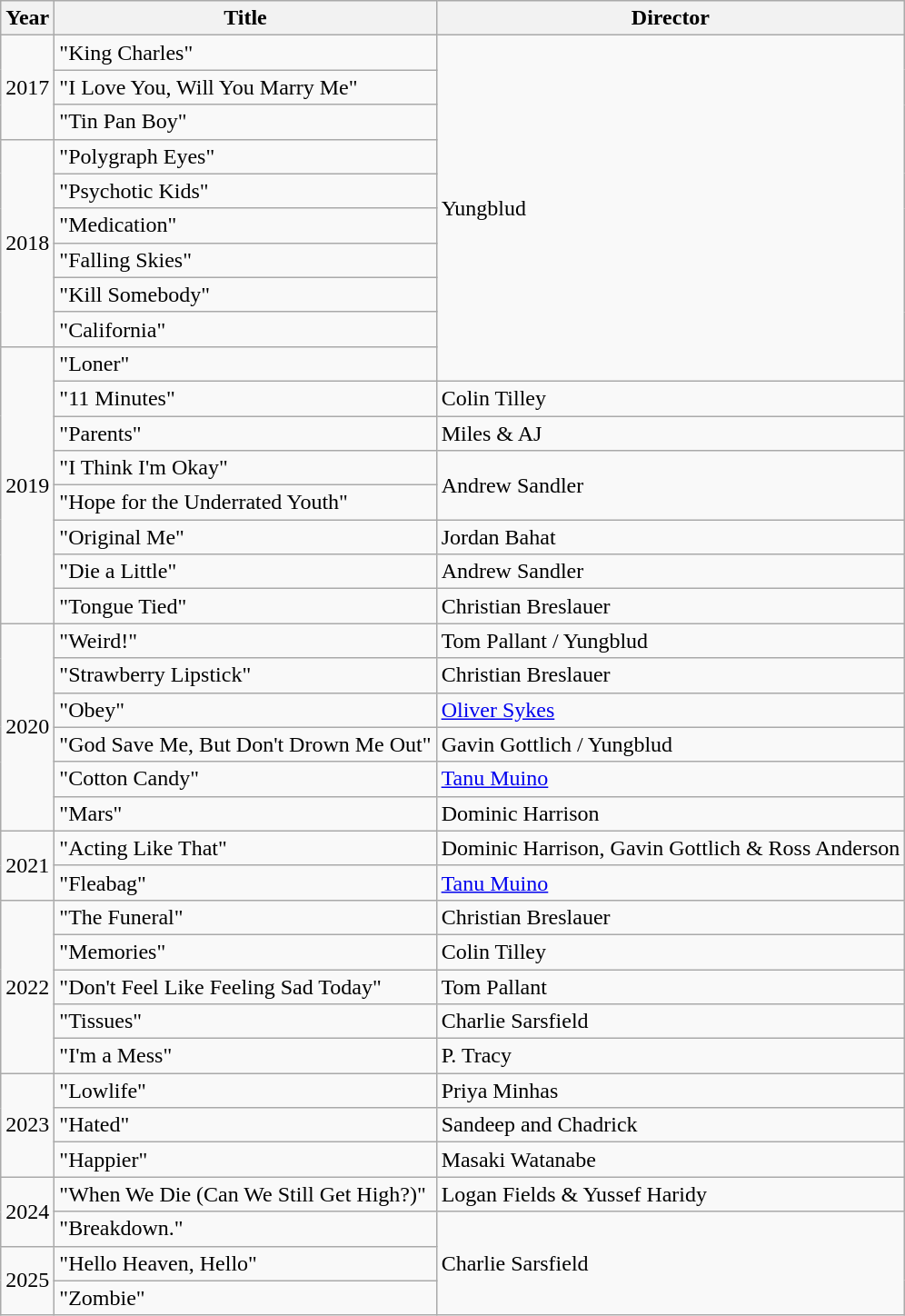<table class="wikitable sortable plainrowheaders">
<tr>
<th scope="col">Year</th>
<th scope="col">Title</th>
<th scope="col" class="unsortable">Director</th>
</tr>
<tr>
<td rowspan = "3">2017</td>
<td>"King Charles"</td>
<td rowspan = "10">Yungblud</td>
</tr>
<tr>
<td>"I Love You, Will You Marry Me"</td>
</tr>
<tr>
<td>"Tin Pan Boy"</td>
</tr>
<tr>
<td rowspan = "6">2018</td>
<td>"Polygraph Eyes"</td>
</tr>
<tr>
<td>"Psychotic Kids"</td>
</tr>
<tr>
<td>"Medication"</td>
</tr>
<tr>
<td>"Falling Skies" </td>
</tr>
<tr>
<td>"Kill Somebody"</td>
</tr>
<tr>
<td>"California"</td>
</tr>
<tr>
<td rowspan="8">2019</td>
<td>"Loner"</td>
</tr>
<tr>
<td>"11 Minutes" </td>
<td>Colin Tilley</td>
</tr>
<tr>
<td>"Parents"</td>
<td>Miles & AJ</td>
</tr>
<tr>
<td>"I Think I'm Okay" </td>
<td rowspan="2">Andrew Sandler</td>
</tr>
<tr>
<td>"Hope for the Underrated Youth"</td>
</tr>
<tr>
<td>"Original Me" </td>
<td>Jordan Bahat</td>
</tr>
<tr>
<td>"Die a Little"</td>
<td>Andrew Sandler</td>
</tr>
<tr>
<td>"Tongue Tied" </td>
<td>Christian Breslauer</td>
</tr>
<tr>
<td rowspan="6">2020</td>
<td>"Weird!"</td>
<td>Tom Pallant / Yungblud</td>
</tr>
<tr>
<td>"Strawberry Lipstick"</td>
<td>Christian Breslauer</td>
</tr>
<tr>
<td>"Obey" </td>
<td><a href='#'>Oliver Sykes</a></td>
</tr>
<tr>
<td>"God Save Me, But Don't Drown Me Out"</td>
<td>Gavin Gottlich / Yungblud</td>
</tr>
<tr>
<td>"Cotton Candy"</td>
<td><a href='#'>Tanu Muino</a></td>
</tr>
<tr>
<td>"Mars"</td>
<td>Dominic Harrison</td>
</tr>
<tr>
<td rowspan="2">2021</td>
<td>"Acting Like That" </td>
<td>Dominic Harrison, Gavin Gottlich & Ross Anderson</td>
</tr>
<tr>
<td>"Fleabag"</td>
<td><a href='#'>Tanu Muino</a></td>
</tr>
<tr>
<td rowspan="5">2022</td>
<td>"The Funeral"</td>
<td>Christian Breslauer</td>
</tr>
<tr>
<td>"Memories"</td>
<td>Colin Tilley</td>
</tr>
<tr>
<td>"Don't Feel Like Feeling Sad Today"</td>
<td>Tom Pallant</td>
</tr>
<tr>
<td>"Tissues"</td>
<td>Charlie Sarsfield</td>
</tr>
<tr>
<td>"I'm a Mess" </td>
<td>P. Tracy</td>
</tr>
<tr>
<td rowspan="3">2023</td>
<td>"Lowlife"</td>
<td>Priya Minhas</td>
</tr>
<tr>
<td>"Hated"</td>
<td>Sandeep and Chadrick</td>
</tr>
<tr>
<td>"Happier" </td>
<td>Masaki Watanabe</td>
</tr>
<tr>
<td rowspan="2">2024</td>
<td>"When We Die (Can We Still Get High?)" </td>
<td>Logan Fields & Yussef Haridy</td>
</tr>
<tr>
<td>"Breakdown."</td>
<td rowspan="3">Charlie Sarsfield</td>
</tr>
<tr>
<td rowspan=2>2025</td>
<td>"Hello Heaven, Hello"</td>
</tr>
<tr>
<td>"Zombie"</td>
</tr>
</table>
